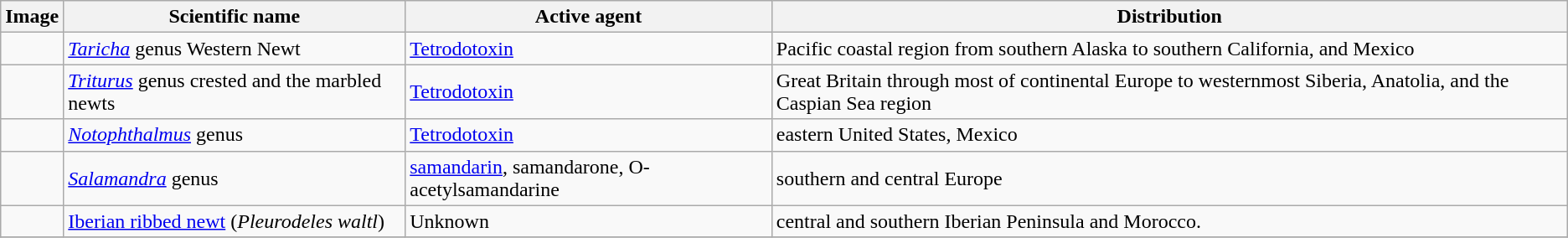<table class="sortable wikitable">
<tr>
<th>Image</th>
<th>Scientific name</th>
<th>Active agent</th>
<th>Distribution</th>
</tr>
<tr>
<td></td>
<td><em><a href='#'>Taricha</a></em> genus Western Newt</td>
<td><a href='#'>Tetrodotoxin</a></td>
<td>Pacific coastal region from southern Alaska to southern California, and Mexico</td>
</tr>
<tr>
<td></td>
<td><em><a href='#'>Triturus</a></em> genus crested and the marbled newts</td>
<td><a href='#'>Tetrodotoxin</a></td>
<td>Great Britain through most of continental Europe to westernmost Siberia, Anatolia, and the Caspian Sea region</td>
</tr>
<tr>
<td></td>
<td><em><a href='#'>Notophthalmus</a></em> genus</td>
<td><a href='#'>Tetrodotoxin</a></td>
<td>eastern United States, Mexico</td>
</tr>
<tr>
<td></td>
<td><em><a href='#'>Salamandra</a></em> genus</td>
<td><a href='#'>samandarin</a>, samandarone, O-acetylsamandarine</td>
<td>southern and central Europe</td>
</tr>
<tr>
<td></td>
<td><a href='#'>Iberian ribbed newt</a> (<em>Pleurodeles waltl</em>)</td>
<td>Unknown </td>
<td>central and southern Iberian Peninsula and Morocco.</td>
</tr>
<tr>
</tr>
</table>
